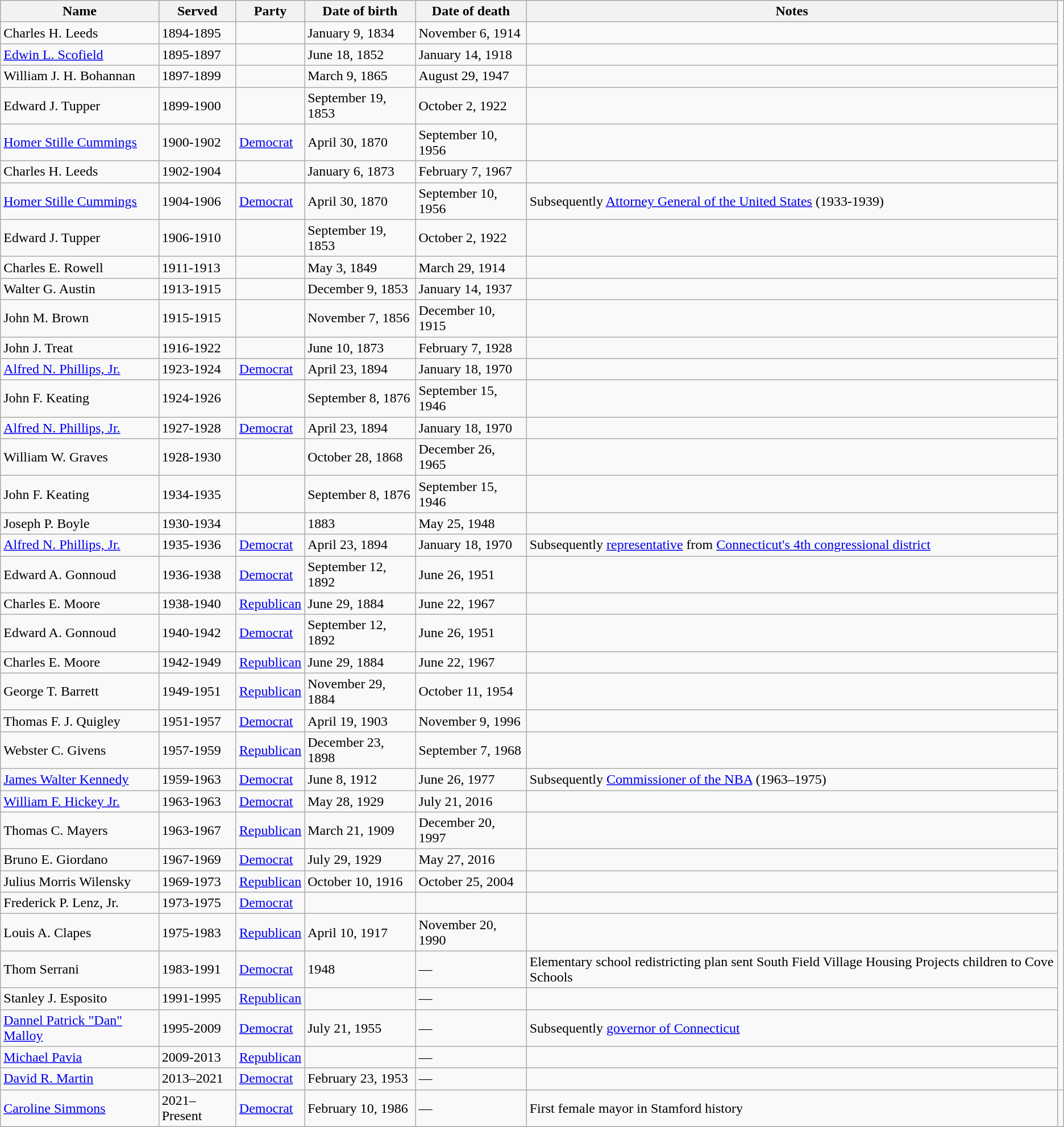<table class="wikitable sortable">
<tr>
<th>Name</th>
<th>Served</th>
<th>Party</th>
<th>Date of birth</th>
<th>Date of death</th>
<th>Notes</th>
</tr>
<tr>
<td>Charles H. Leeds</td>
<td>1894-1895</td>
<td></td>
<td>January 9, 1834</td>
<td>November 6, 1914</td>
<td></td>
</tr>
<tr>
<td><a href='#'>Edwin L. Scofield</a></td>
<td>1895-1897</td>
<td></td>
<td>June 18, 1852</td>
<td>January 14, 1918</td>
<td></td>
</tr>
<tr>
<td>William J. H. Bohannan</td>
<td>1897-1899</td>
<td></td>
<td>March 9, 1865</td>
<td>August 29, 1947</td>
<td></td>
</tr>
<tr>
<td>Edward J. Tupper</td>
<td>1899-1900</td>
<td></td>
<td>September 19, 1853</td>
<td>October 2, 1922</td>
<td></td>
</tr>
<tr>
<td><a href='#'>Homer Stille Cummings</a></td>
<td>1900-1902</td>
<td><a href='#'>Democrat</a></td>
<td>April 30, 1870</td>
<td>September 10, 1956</td>
<td></td>
</tr>
<tr>
<td>Charles H. Leeds</td>
<td>1902-1904</td>
<td></td>
<td>January 6, 1873</td>
<td>February 7, 1967</td>
<td></td>
</tr>
<tr>
<td><a href='#'>Homer Stille Cummings</a></td>
<td>1904-1906</td>
<td><a href='#'>Democrat</a></td>
<td>April 30, 1870</td>
<td>September 10, 1956</td>
<td>Subsequently <a href='#'>Attorney General of the United States</a> (1933-1939)</td>
</tr>
<tr>
<td>Edward J. Tupper</td>
<td>1906-1910</td>
<td></td>
<td>September 19, 1853</td>
<td>October 2, 1922</td>
<td></td>
</tr>
<tr>
<td>Charles E. Rowell</td>
<td>1911-1913</td>
<td></td>
<td>May 3, 1849</td>
<td>March 29, 1914</td>
<td></td>
</tr>
<tr>
<td>Walter G. Austin</td>
<td>1913-1915</td>
<td></td>
<td>December 9, 1853</td>
<td>January 14, 1937</td>
<td></td>
</tr>
<tr>
<td>John M. Brown</td>
<td>1915-1915</td>
<td></td>
<td>November 7, 1856</td>
<td>December 10, 1915</td>
<td></td>
</tr>
<tr>
<td>John J. Treat</td>
<td>1916-1922</td>
<td></td>
<td>June 10, 1873</td>
<td>February 7, 1928</td>
<td></td>
</tr>
<tr>
<td><a href='#'>Alfred N. Phillips, Jr.</a></td>
<td>1923-1924</td>
<td><a href='#'>Democrat</a></td>
<td>April 23, 1894</td>
<td>January 18, 1970</td>
<td></td>
</tr>
<tr>
<td>John F. Keating</td>
<td>1924-1926</td>
<td></td>
<td>September 8, 1876</td>
<td>September 15, 1946</td>
<td></td>
</tr>
<tr>
<td><a href='#'>Alfred N. Phillips, Jr.</a></td>
<td>1927-1928</td>
<td><a href='#'>Democrat</a></td>
<td>April 23, 1894</td>
<td>January 18, 1970</td>
<td></td>
</tr>
<tr>
<td>William W. Graves</td>
<td>1928-1930</td>
<td></td>
<td>October 28, 1868</td>
<td>December 26, 1965</td>
<td></td>
</tr>
<tr>
<td>John F. Keating</td>
<td>1934-1935</td>
<td></td>
<td>September 8, 1876</td>
<td>September 15, 1946</td>
<td></td>
</tr>
<tr>
<td>Joseph P. Boyle</td>
<td>1930-1934</td>
<td></td>
<td>1883</td>
<td>May 25, 1948</td>
<td></td>
</tr>
<tr>
<td><a href='#'>Alfred N. Phillips, Jr.</a></td>
<td>1935-1936</td>
<td><a href='#'>Democrat</a></td>
<td>April 23, 1894</td>
<td>January 18, 1970</td>
<td>Subsequently <a href='#'>representative</a> from <a href='#'>Connecticut's 4th congressional district</a></td>
</tr>
<tr>
<td>Edward A. Gonnoud</td>
<td>1936-1938</td>
<td><a href='#'>Democrat</a></td>
<td>September 12, 1892</td>
<td>June 26, 1951</td>
<td></td>
</tr>
<tr>
<td>Charles E. Moore</td>
<td>1938-1940</td>
<td><a href='#'>Republican</a></td>
<td>June 29, 1884</td>
<td>June 22, 1967</td>
<td></td>
</tr>
<tr>
<td>Edward A. Gonnoud</td>
<td>1940-1942</td>
<td><a href='#'>Democrat</a></td>
<td>September 12, 1892</td>
<td>June 26, 1951</td>
<td></td>
</tr>
<tr>
<td>Charles E. Moore</td>
<td>1942-1949</td>
<td><a href='#'>Republican</a></td>
<td>June 29, 1884</td>
<td>June 22, 1967</td>
<td></td>
</tr>
<tr>
<td>George T. Barrett</td>
<td>1949-1951</td>
<td><a href='#'>Republican</a></td>
<td>November 29, 1884</td>
<td>October 11, 1954</td>
<td></td>
</tr>
<tr>
<td>Thomas F. J. Quigley</td>
<td>1951-1957</td>
<td><a href='#'>Democrat</a></td>
<td>April 19, 1903</td>
<td>November 9, 1996</td>
<td></td>
</tr>
<tr>
<td>Webster C. Givens</td>
<td>1957-1959</td>
<td><a href='#'>Republican</a></td>
<td>December 23, 1898</td>
<td>September 7, 1968</td>
<td></td>
</tr>
<tr>
<td><a href='#'>James Walter Kennedy</a></td>
<td>1959-1963</td>
<td><a href='#'>Democrat</a></td>
<td>June 8, 1912</td>
<td>June 26, 1977</td>
<td>Subsequently <a href='#'>Commissioner of the NBA</a> (1963–1975)</td>
</tr>
<tr>
<td><a href='#'>William F. Hickey Jr.</a></td>
<td>1963-1963</td>
<td><a href='#'>Democrat</a></td>
<td>May 28, 1929</td>
<td>July 21, 2016</td>
<td></td>
</tr>
<tr>
<td>Thomas C. Mayers</td>
<td>1963-1967</td>
<td><a href='#'>Republican</a></td>
<td>March 21, 1909</td>
<td>December 20, 1997</td>
<td></td>
</tr>
<tr>
<td>Bruno E. Giordano</td>
<td>1967-1969</td>
<td><a href='#'>Democrat</a></td>
<td>July 29, 1929</td>
<td>May 27, 2016</td>
<td></td>
</tr>
<tr>
<td>Julius Morris Wilensky</td>
<td>1969-1973</td>
<td><a href='#'>Republican</a></td>
<td>October 10, 1916</td>
<td>October 25, 2004</td>
<td></td>
</tr>
<tr>
<td>Frederick P. Lenz, Jr.</td>
<td>1973-1975</td>
<td><a href='#'>Democrat</a></td>
<td></td>
<td></td>
<td></td>
</tr>
<tr>
<td>Louis A. Clapes</td>
<td>1975-1983</td>
<td><a href='#'>Republican</a></td>
<td>April 10, 1917</td>
<td>November 20, 1990</td>
<td></td>
</tr>
<tr>
<td>Thom Serrani</td>
<td>1983-1991</td>
<td><a href='#'>Democrat</a></td>
<td>1948</td>
<td>—</td>
<td>Elementary school redistricting plan sent South Field Village Housing Projects children to Cove Schools</td>
</tr>
<tr>
<td>Stanley J. Esposito</td>
<td>1991-1995</td>
<td><a href='#'>Republican</a></td>
<td></td>
<td>—</td>
<td></td>
</tr>
<tr>
<td><a href='#'>Dannel Patrick "Dan" Malloy</a></td>
<td>1995-2009</td>
<td><a href='#'>Democrat</a></td>
<td>July 21, 1955</td>
<td>—</td>
<td>Subsequently <a href='#'>governor of Connecticut</a></td>
</tr>
<tr>
<td><a href='#'>Michael Pavia</a></td>
<td>2009-2013</td>
<td><a href='#'>Republican</a></td>
<td></td>
<td>—</td>
<td></td>
</tr>
<tr>
<td><a href='#'>David R. Martin</a></td>
<td>2013–2021</td>
<td><a href='#'>Democrat</a></td>
<td>February 23, 1953</td>
<td>—</td>
<td></td>
</tr>
<tr>
<td><a href='#'>Caroline Simmons</a></td>
<td>2021–Present</td>
<td><a href='#'>Democrat</a></td>
<td>February 10, 1986</td>
<td>—</td>
<td>First female mayor in Stamford history</td>
<td></td>
</tr>
</table>
